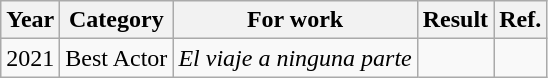<table class="wikitable sortable">
<tr>
<th>Year</th>
<th>Category</th>
<th>For work</th>
<th>Result</th>
<th>Ref.</th>
</tr>
<tr>
<td>2021</td>
<td>Best Actor</td>
<td><em>El viaje a ninguna parte</em></td>
<td></td>
<td></td>
</tr>
</table>
